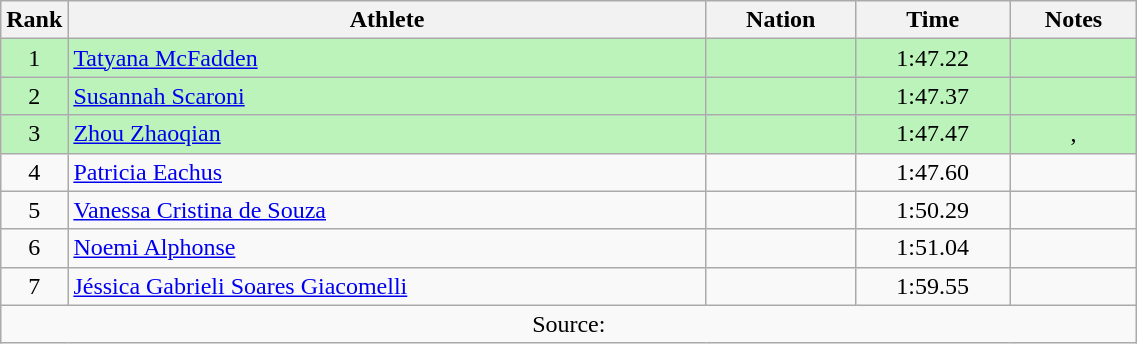<table class="wikitable sortable" style="text-align:center;width: 60%;">
<tr>
<th scope="col" style="width: 10px;">Rank</th>
<th scope="col">Athlete</th>
<th scope="col">Nation</th>
<th scope="col">Time</th>
<th scope="col">Notes</th>
</tr>
<tr bgcolor=bbf3bb>
<td>1</td>
<td align=left><a href='#'>Tatyana McFadden</a></td>
<td align=left></td>
<td>1:47.22</td>
<td></td>
</tr>
<tr bgcolor=bbf3bb>
<td>2</td>
<td align=left><a href='#'>Susannah Scaroni</a></td>
<td align=left></td>
<td>1:47.37</td>
<td></td>
</tr>
<tr bgcolor=bbf3bb>
<td>3</td>
<td align=left><a href='#'>Zhou Zhaoqian</a></td>
<td align=left></td>
<td>1:47.47</td>
<td>, </td>
</tr>
<tr>
<td>4</td>
<td align=left><a href='#'>Patricia Eachus</a></td>
<td align=left></td>
<td>1:47.60</td>
<td></td>
</tr>
<tr>
<td>5</td>
<td align=left><a href='#'>Vanessa Cristina de Souza</a></td>
<td align=left></td>
<td>1:50.29</td>
<td></td>
</tr>
<tr>
<td>6</td>
<td align=left><a href='#'>Noemi Alphonse</a></td>
<td align=left></td>
<td>1:51.04</td>
<td></td>
</tr>
<tr>
<td>7</td>
<td align=left><a href='#'>Jéssica Gabrieli Soares Giacomelli</a></td>
<td align=left></td>
<td>1:59.55</td>
<td></td>
</tr>
<tr class="sortbottom">
<td colspan="5">Source:</td>
</tr>
</table>
